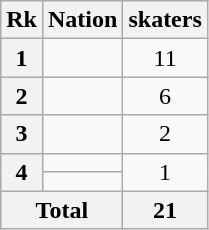<table class="wikitable sortable" style="text-align: center;">
<tr>
<th>Rk</th>
<th>Nation</th>
<th>skaters</th>
</tr>
<tr>
<th>1</th>
<td></td>
<td>11</td>
</tr>
<tr>
<th>2</th>
<td></td>
<td>6</td>
</tr>
<tr>
<th>3</th>
<td></td>
<td>2</td>
</tr>
<tr>
<th rowspan="2">4</th>
<td></td>
<td rowspan="2">1</td>
</tr>
<tr>
<td></td>
</tr>
<tr class="sortbottom">
<th colspan="2">Total</th>
<th>21</th>
</tr>
</table>
